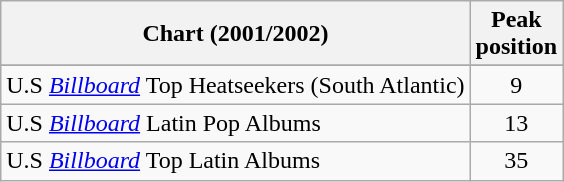<table class="wikitable sortable">
<tr>
<th>Chart (2001/2002)</th>
<th>Peak<br>position</th>
</tr>
<tr>
</tr>
<tr>
</tr>
<tr>
</tr>
<tr>
</tr>
<tr>
</tr>
<tr>
</tr>
<tr>
</tr>
<tr>
</tr>
<tr>
</tr>
<tr>
</tr>
<tr>
</tr>
<tr>
<td>U.S <em><a href='#'>Billboard</a></em> Top Heatseekers (South Atlantic)</td>
<td style="text-align:center;">9</td>
</tr>
<tr>
<td>U.S <em><a href='#'>Billboard</a></em> Latin Pop Albums</td>
<td style="text-align:center;">13</td>
</tr>
<tr>
<td>U.S <em><a href='#'>Billboard</a></em> Top Latin Albums</td>
<td style="text-align:center;">35</td>
</tr>
</table>
